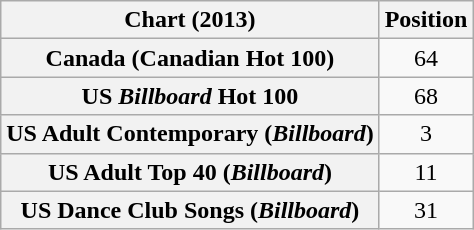<table class="wikitable sortable plainrowheaders" style="text-align:center">
<tr>
<th scope="col">Chart (2013)</th>
<th scope="col">Position</th>
</tr>
<tr>
<th scope="row">Canada (Canadian Hot 100)</th>
<td>64</td>
</tr>
<tr>
<th scope="row">US <em>Billboard</em> Hot 100</th>
<td>68</td>
</tr>
<tr>
<th scope="row">US Adult Contemporary (<em>Billboard</em>)</th>
<td>3</td>
</tr>
<tr>
<th scope="row">US Adult Top 40 (<em>Billboard</em>)</th>
<td>11</td>
</tr>
<tr>
<th scope="row">US Dance Club Songs (<em>Billboard</em>)</th>
<td>31</td>
</tr>
</table>
